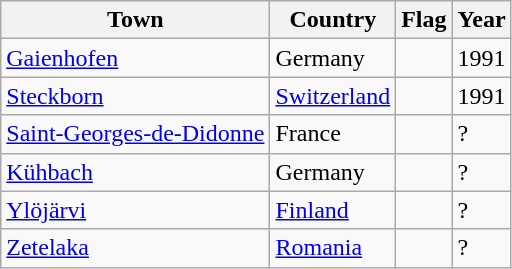<table class="wikitable">
<tr>
<th>Town</th>
<th>Country</th>
<th>Flag</th>
<th>Year</th>
</tr>
<tr>
<td><a href='#'>Gaienhofen</a></td>
<td>Germany</td>
<td></td>
<td>1991</td>
</tr>
<tr>
<td><a href='#'>Steckborn</a></td>
<td><a href='#'>Switzerland</a></td>
<td></td>
<td>1991</td>
</tr>
<tr>
<td><a href='#'>Saint-Georges-de-Didonne</a></td>
<td>France</td>
<td></td>
<td>?</td>
</tr>
<tr>
<td><a href='#'>Kühbach</a></td>
<td>Germany</td>
<td></td>
<td>?</td>
</tr>
<tr>
<td><a href='#'>Ylöjärvi</a></td>
<td><a href='#'>Finland</a></td>
<td></td>
<td>?</td>
</tr>
<tr>
<td><a href='#'>Zetelaka</a></td>
<td><a href='#'>Romania</a></td>
<td></td>
<td>?</td>
</tr>
</table>
